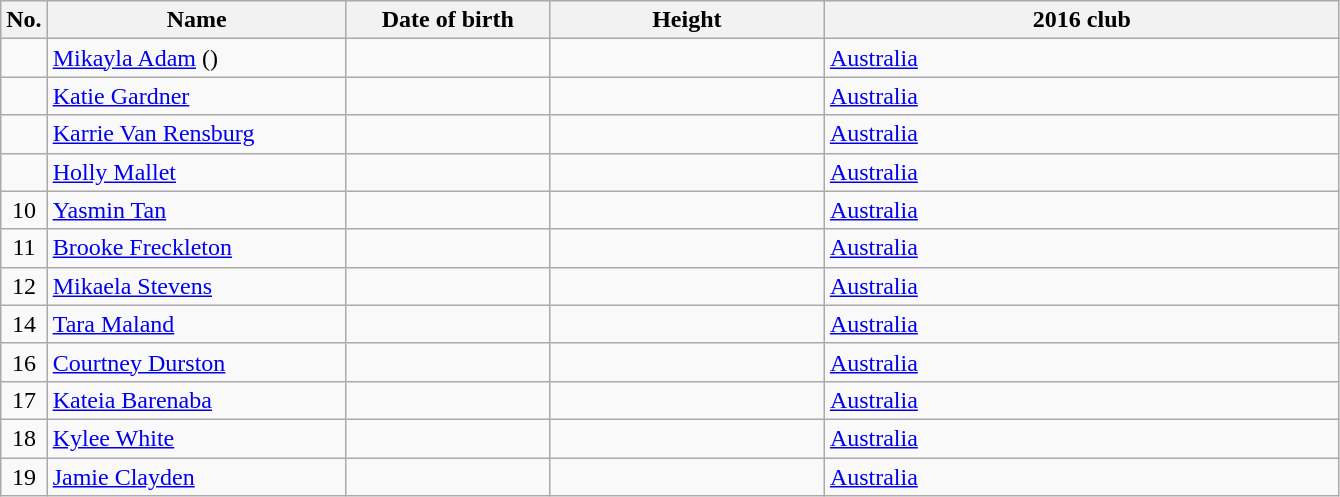<table class="wikitable sortable" style="text-align:center;">
<tr>
<th>No.</th>
<th style="width:12em">Name</th>
<th style="width:8em">Date of birth</th>
<th style="width:11em">Height</th>
<th style="width:21em">2016 club</th>
</tr>
<tr>
<td></td>
<td align=left><a href='#'>Mikayla Adam</a> ()</td>
<td align=right></td>
<td></td>
<td align=left> <a href='#'>Australia</a></td>
</tr>
<tr>
<td></td>
<td align=left><a href='#'>Katie Gardner</a></td>
<td align=right></td>
<td></td>
<td align=left> <a href='#'>Australia</a></td>
</tr>
<tr>
<td></td>
<td align=left><a href='#'>Karrie Van Rensburg</a></td>
<td align=right></td>
<td></td>
<td align=left> <a href='#'>Australia</a></td>
</tr>
<tr>
<td></td>
<td align=left><a href='#'>Holly Mallet</a></td>
<td align=right></td>
<td></td>
<td align=left> <a href='#'>Australia</a></td>
</tr>
<tr>
<td>10</td>
<td align=left><a href='#'>Yasmin Tan</a></td>
<td align=right></td>
<td></td>
<td align=left> <a href='#'>Australia</a></td>
</tr>
<tr>
<td>11</td>
<td align=left><a href='#'>Brooke Freckleton</a></td>
<td align=right></td>
<td></td>
<td align=left> <a href='#'>Australia</a></td>
</tr>
<tr>
<td>12</td>
<td align=left><a href='#'>Mikaela Stevens</a></td>
<td align=right></td>
<td></td>
<td align=left> <a href='#'>Australia</a></td>
</tr>
<tr>
<td>14</td>
<td align=left><a href='#'>Tara Maland</a></td>
<td align=right></td>
<td></td>
<td align=left> <a href='#'>Australia</a></td>
</tr>
<tr>
<td>16</td>
<td align=left><a href='#'>Courtney Durston</a></td>
<td align=right></td>
<td></td>
<td align=left> <a href='#'>Australia</a></td>
</tr>
<tr>
<td>17</td>
<td align=left><a href='#'>Kateia Barenaba</a></td>
<td align=right></td>
<td></td>
<td align=left> <a href='#'>Australia</a></td>
</tr>
<tr>
<td>18</td>
<td align=left><a href='#'>Kylee White</a></td>
<td align=right></td>
<td></td>
<td align=left> <a href='#'>Australia</a></td>
</tr>
<tr>
<td>19</td>
<td align=left><a href='#'>Jamie Clayden</a></td>
<td align=right></td>
<td></td>
<td align=left> <a href='#'>Australia</a></td>
</tr>
</table>
